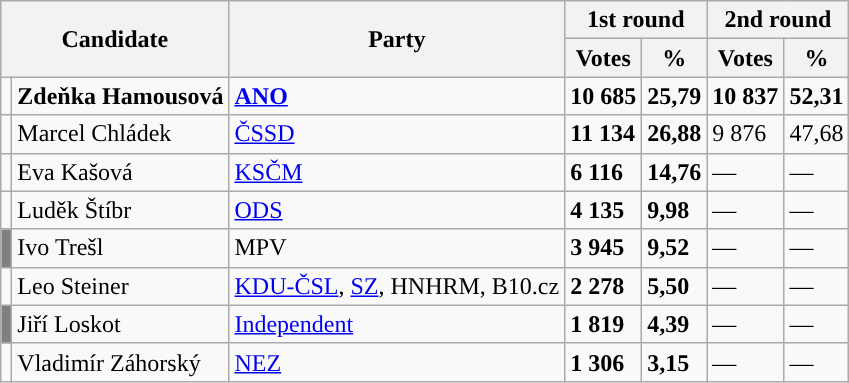<table class="wikitable sortable">
<tr>
<th colspan="2" rowspan="2">Candidate</th>
<th rowspan="2">Party</th>
<th colspan="2">1st round</th>
<th colspan="2">2nd round</th>
</tr>
<tr>
<th>Votes</th>
<th>%</th>
<th>Votes</th>
<th>%</th>
</tr>
<tr>
<td style="background-color:"></td>
<td><strong>Zdeňka Hamousová</strong></td>
<td><strong><a href='#'>ANO</a></strong></td>
<td><strong>10 685</strong></td>
<td><strong>25,79</strong></td>
<td><strong>10 837</strong></td>
<td><strong>52,31</strong></td>
</tr>
<tr>
<td style="background-color:"></td>
<td>Marcel Chládek</td>
<td><a href='#'>ČSSD</a></td>
<td><strong>11 134</strong></td>
<td><strong>26,88</strong></td>
<td>9 876</td>
<td>47,68</td>
</tr>
<tr>
<td style="background-color:"></td>
<td>Eva Kašová</td>
<td><a href='#'>KSČM</a></td>
<td><strong>6 116</strong></td>
<td><strong>14,76</strong></td>
<td>—</td>
<td>—</td>
</tr>
<tr>
<td style="background-color:"></td>
<td>Luděk Štíbr</td>
<td><a href='#'>ODS</a></td>
<td><strong>4 135</strong></td>
<td><strong>9,98</strong></td>
<td>—</td>
<td>—</td>
</tr>
<tr>
<td style="background-color:gray;"></td>
<td>Ivo Trešl</td>
<td>MPV</td>
<td><strong>3 945</strong></td>
<td><strong>9,52</strong></td>
<td>—</td>
<td>—</td>
</tr>
<tr>
<td style="background-color:"></td>
<td>Leo Steiner</td>
<td><a href='#'>KDU-ČSL</a>, <a href='#'>SZ</a>, HNHRM, B10.cz</td>
<td><strong>2 278</strong></td>
<td><strong>5,50</strong></td>
<td>—</td>
<td>—</td>
</tr>
<tr>
<td style="background-color:gray;"></td>
<td>Jiří Loskot</td>
<td><a href='#'>Independent</a></td>
<td><strong>1 819</strong></td>
<td><strong>4,39</strong></td>
<td>—</td>
<td>—</td>
</tr>
<tr>
<td style="background-color:"></td>
<td>Vladimír Záhorský</td>
<td><a href='#'>NEZ</a></td>
<td><strong>1 306</strong></td>
<td><strong>3,15</strong></td>
<td>—</td>
<td>—</td>
</tr>
</table>
